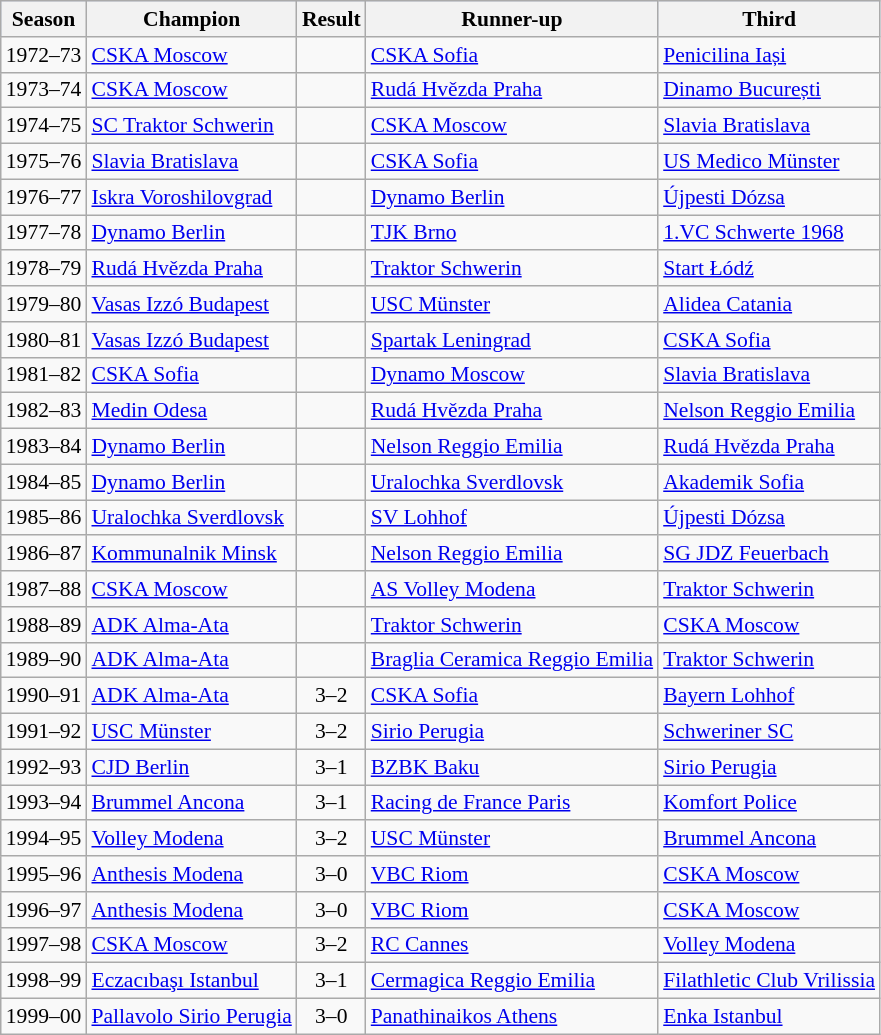<table class=wikitable style="font-size:90%;">
<tr bgcolor=#C1D8FF>
<th>Season</th>
<th>Champion</th>
<th>Result</th>
<th>Runner-up</th>
<th>Third</th>
</tr>
<tr>
<td align=center>1972–73</td>
<td> <a href='#'>CSKA Moscow</a></td>
<td align=center></td>
<td> <a href='#'>CSKA Sofia</a></td>
<td> <a href='#'>Penicilina Iași</a></td>
</tr>
<tr>
<td align=center>1973–74</td>
<td> <a href='#'>CSKA Moscow</a></td>
<td align=center></td>
<td> <a href='#'>Rudá Hvězda Praha</a></td>
<td> <a href='#'>Dinamo București</a></td>
</tr>
<tr>
<td align=center>1974–75</td>
<td> <a href='#'>SC Traktor Schwerin</a></td>
<td align=center></td>
<td> <a href='#'>CSKA Moscow</a></td>
<td> <a href='#'>Slavia Bratislava</a></td>
</tr>
<tr>
<td align=center>1975–76</td>
<td> <a href='#'>Slavia Bratislava</a></td>
<td align=center></td>
<td> <a href='#'>CSKA Sofia</a></td>
<td> <a href='#'>US Medico Münster</a></td>
</tr>
<tr>
<td align=center>1976–77</td>
<td> <a href='#'>Iskra Voroshilovgrad</a></td>
<td align=center></td>
<td> <a href='#'>Dynamo Berlin</a></td>
<td> <a href='#'>Újpesti Dózsa</a></td>
</tr>
<tr>
<td align=center>1977–78</td>
<td> <a href='#'>Dynamo Berlin</a></td>
<td align=center></td>
<td> <a href='#'>TJK Brno</a></td>
<td> <a href='#'>1.VC Schwerte 1968</a></td>
</tr>
<tr>
<td align=center>1978–79</td>
<td> <a href='#'>Rudá Hvězda Praha</a></td>
<td align=center></td>
<td> <a href='#'>Traktor Schwerin</a></td>
<td> <a href='#'>Start Łódź</a></td>
</tr>
<tr>
<td align=center>1979–80</td>
<td> <a href='#'>Vasas Izzó Budapest</a></td>
<td align=center></td>
<td> <a href='#'>USC Münster</a></td>
<td> <a href='#'>Alidea Catania</a></td>
</tr>
<tr>
<td align=center>1980–81</td>
<td> <a href='#'>Vasas Izzó Budapest</a></td>
<td align=center></td>
<td> <a href='#'>Spartak Leningrad</a></td>
<td> <a href='#'>CSKA Sofia</a></td>
</tr>
<tr>
<td align=center>1981–82</td>
<td> <a href='#'>CSKA Sofia</a></td>
<td align=center></td>
<td> <a href='#'>Dynamo Moscow</a></td>
<td> <a href='#'>Slavia Bratislava</a></td>
</tr>
<tr>
<td align=center>1982–83</td>
<td> <a href='#'>Medin Odesa</a></td>
<td align=center></td>
<td> <a href='#'>Rudá Hvězda Praha</a></td>
<td> <a href='#'>Nelson Reggio Emilia</a></td>
</tr>
<tr>
<td align=center>1983–84</td>
<td> <a href='#'>Dynamo Berlin</a></td>
<td align=center></td>
<td> <a href='#'>Nelson Reggio Emilia</a></td>
<td> <a href='#'>Rudá Hvězda Praha</a></td>
</tr>
<tr>
<td align=center>1984–85</td>
<td> <a href='#'>Dynamo Berlin</a></td>
<td align=center></td>
<td> <a href='#'>Uralochka Sverdlovsk</a></td>
<td> <a href='#'>Akademik Sofia</a></td>
</tr>
<tr>
<td align=center>1985–86</td>
<td> <a href='#'>Uralochka Sverdlovsk</a></td>
<td align=center></td>
<td> <a href='#'>SV Lohhof</a></td>
<td> <a href='#'>Újpesti Dózsa</a></td>
</tr>
<tr>
<td align=center>1986–87</td>
<td> <a href='#'>Kommunalnik Minsk</a></td>
<td align=center></td>
<td> <a href='#'>Nelson Reggio Emilia</a></td>
<td> <a href='#'>SG JDZ Feuerbach</a></td>
</tr>
<tr>
<td align=center>1987–88</td>
<td> <a href='#'>CSKA Moscow</a></td>
<td align=center></td>
<td> <a href='#'>AS Volley Modena</a></td>
<td> <a href='#'>Traktor Schwerin</a></td>
</tr>
<tr>
<td align=center>1988–89</td>
<td> <a href='#'>ADK Alma-Ata</a></td>
<td align=center></td>
<td> <a href='#'>Traktor Schwerin</a></td>
<td> <a href='#'>CSKA Moscow</a></td>
</tr>
<tr>
<td align=center>1989–90</td>
<td> <a href='#'>ADK Alma-Ata</a></td>
<td align=center></td>
<td> <a href='#'>Braglia Ceramica Reggio Emilia</a></td>
<td> <a href='#'>Traktor Schwerin</a></td>
</tr>
<tr>
<td align=center>1990–91</td>
<td> <a href='#'>ADK Alma-Ata</a></td>
<td align=center>3–2</td>
<td> <a href='#'>CSKA Sofia</a></td>
<td> <a href='#'>Bayern Lohhof</a></td>
</tr>
<tr>
<td align=center>1991–92</td>
<td> <a href='#'>USC Münster</a></td>
<td align=center>3–2</td>
<td> <a href='#'>Sirio Perugia</a></td>
<td> <a href='#'>Schweriner SC</a></td>
</tr>
<tr>
<td align=center>1992–93</td>
<td> <a href='#'>CJD Berlin</a></td>
<td align=center>3–1</td>
<td> <a href='#'>BZBK Baku</a></td>
<td> <a href='#'>Sirio Perugia</a></td>
</tr>
<tr>
<td align=center>1993–94</td>
<td> <a href='#'>Brummel Ancona</a></td>
<td align=center>3–1</td>
<td> <a href='#'>Racing de France Paris</a></td>
<td> <a href='#'>Komfort Police</a></td>
</tr>
<tr>
<td align=center>1994–95</td>
<td> <a href='#'>Volley Modena</a></td>
<td align=center>3–2</td>
<td> <a href='#'>USC Münster</a></td>
<td> <a href='#'>Brummel Ancona</a></td>
</tr>
<tr>
<td align=center>1995–96</td>
<td> <a href='#'>Anthesis Modena</a></td>
<td align=center>3–0</td>
<td> <a href='#'>VBC Riom</a></td>
<td> <a href='#'>CSKA Moscow</a></td>
</tr>
<tr>
<td align=center>1996–97</td>
<td> <a href='#'>Anthesis Modena</a></td>
<td align=center>3–0</td>
<td> <a href='#'>VBC Riom</a></td>
<td> <a href='#'>CSKA Moscow</a></td>
</tr>
<tr>
<td align=center>1997–98</td>
<td> <a href='#'>CSKA Moscow</a></td>
<td align=center>3–2</td>
<td> <a href='#'>RC Cannes</a></td>
<td> <a href='#'>Volley Modena</a></td>
</tr>
<tr>
<td align=center>1998–99</td>
<td> <a href='#'>Eczacıbaşı Istanbul</a></td>
<td align=center>3–1</td>
<td> <a href='#'>Cermagica Reggio Emilia</a></td>
<td> <a href='#'>Filathletic Club Vrilissia</a></td>
</tr>
<tr>
<td align=center>1999–00</td>
<td> <a href='#'>Pallavolo Sirio Perugia</a></td>
<td align=center>3–0</td>
<td> <a href='#'>Panathinaikos Athens</a></td>
<td> <a href='#'>Enka Istanbul</a></td>
</tr>
</table>
